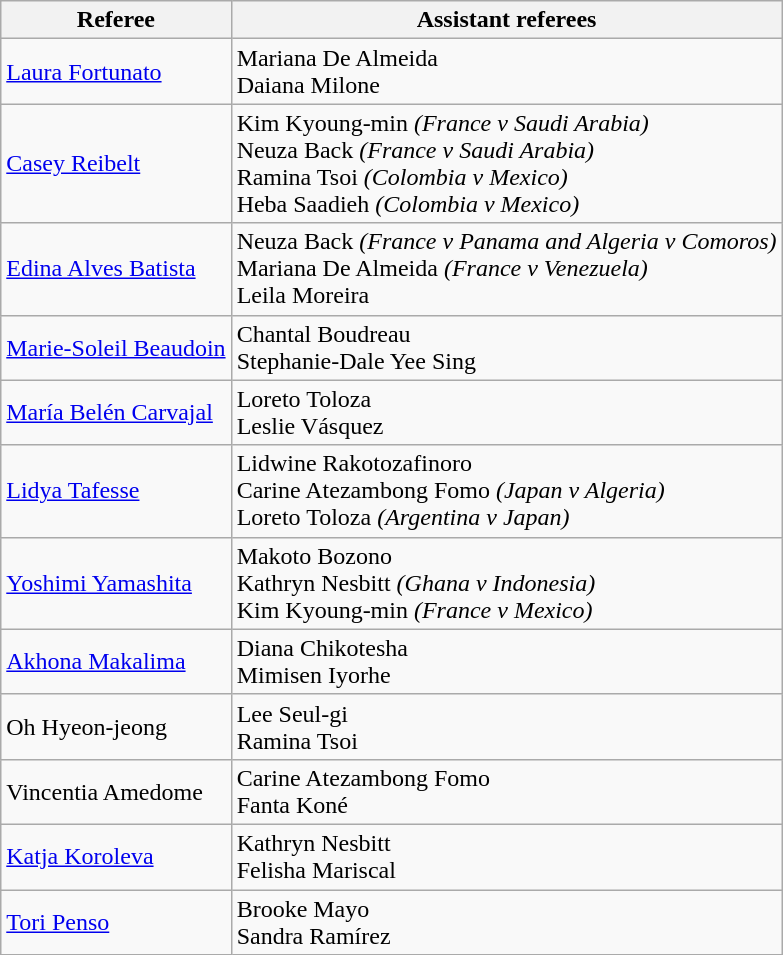<table class="wikitable">
<tr>
<th>Referee</th>
<th>Assistant referees</th>
</tr>
<tr>
<td> <a href='#'>Laura Fortunato</a></td>
<td> Mariana De Almeida<br> Daiana Milone</td>
</tr>
<tr>
<td> <a href='#'>Casey Reibelt</a></td>
<td> Kim Kyoung-min <em>(France v Saudi Arabia)</em><br> Neuza Back <em>(France v Saudi Arabia)</em><br> Ramina Tsoi <em>(Colombia v Mexico)</em><br> Heba Saadieh <em>(Colombia v Mexico)</em></td>
</tr>
<tr>
<td> <a href='#'>Edina Alves Batista</a></td>
<td> Neuza Back <em>(France v Panama and Algeria v Comoros)</em><br> Mariana De Almeida <em>(France v Venezuela)</em><br> Leila Moreira</td>
</tr>
<tr>
<td> <a href='#'>Marie-Soleil Beaudoin</a></td>
<td> Chantal Boudreau<br> Stephanie-Dale Yee Sing</td>
</tr>
<tr>
<td> <a href='#'>María Belén Carvajal</a></td>
<td> Loreto Toloza<br> Leslie Vásquez</td>
</tr>
<tr>
<td> <a href='#'>Lidya Tafesse</a></td>
<td> Lidwine Rakotozafinoro<br> Carine Atezambong Fomo <em>(Japan v Algeria)</em><br> Loreto Toloza <em>(Argentina v Japan)</em></td>
</tr>
<tr>
<td> <a href='#'>Yoshimi Yamashita</a></td>
<td> Makoto Bozono<br> Kathryn Nesbitt <em>(Ghana v Indonesia)</em><br> Kim Kyoung-min <em>(France v Mexico)</em></td>
</tr>
<tr>
<td> <a href='#'>Akhona Makalima</a></td>
<td> Diana Chikotesha<br> Mimisen Iyorhe</td>
</tr>
<tr>
<td> Oh Hyeon-jeong</td>
<td> Lee Seul-gi<br> Ramina Tsoi</td>
</tr>
<tr>
<td> Vincentia Amedome</td>
<td> Carine Atezambong Fomo<br> Fanta Koné</td>
</tr>
<tr>
<td> <a href='#'>Katja Koroleva</a></td>
<td> Kathryn Nesbitt<br> Felisha Mariscal</td>
</tr>
<tr>
<td> <a href='#'>Tori Penso</a></td>
<td> Brooke Mayo<br> Sandra Ramírez</td>
</tr>
</table>
